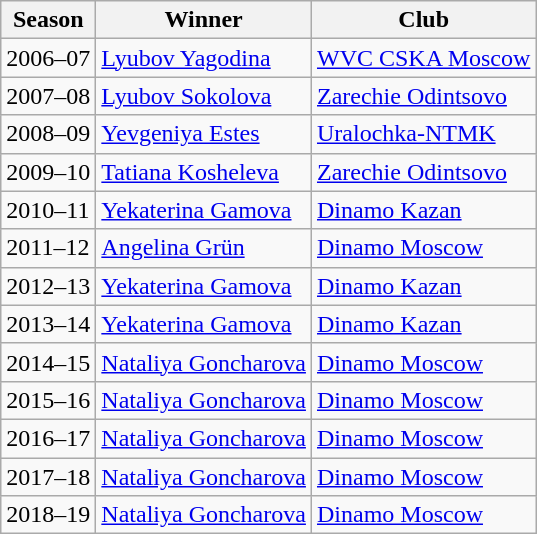<table class="wikitable sortable">
<tr>
<th>Season</th>
<th>Winner</th>
<th>Club</th>
</tr>
<tr>
<td>2006–07</td>
<td> <a href='#'>Lyubov Yagodina</a></td>
<td><a href='#'>WVC CSKA Moscow</a></td>
</tr>
<tr>
<td>2007–08</td>
<td> <a href='#'>Lyubov Sokolova</a></td>
<td><a href='#'>Zarechie Odintsovo</a></td>
</tr>
<tr>
<td>2008–09</td>
<td> <a href='#'>Yevgeniya Estes</a></td>
<td><a href='#'>Uralochka-NTMK</a></td>
</tr>
<tr>
<td>2009–10</td>
<td> <a href='#'>Tatiana Kosheleva</a></td>
<td><a href='#'>Zarechie Odintsovo</a></td>
</tr>
<tr>
<td>2010–11</td>
<td> <a href='#'>Yekaterina Gamova</a></td>
<td><a href='#'>Dinamo Kazan</a></td>
</tr>
<tr>
<td>2011–12</td>
<td> <a href='#'>Angelina Grün</a></td>
<td><a href='#'>Dinamo Moscow</a></td>
</tr>
<tr>
<td>2012–13</td>
<td> <a href='#'>Yekaterina Gamova</a></td>
<td><a href='#'>Dinamo Kazan</a></td>
</tr>
<tr>
<td>2013–14</td>
<td> <a href='#'>Yekaterina Gamova</a></td>
<td><a href='#'>Dinamo Kazan</a></td>
</tr>
<tr>
<td>2014–15</td>
<td> <a href='#'>Nataliya Goncharova</a></td>
<td><a href='#'>Dinamo Moscow</a></td>
</tr>
<tr>
<td>2015–16</td>
<td> <a href='#'>Nataliya Goncharova</a></td>
<td><a href='#'>Dinamo Moscow</a></td>
</tr>
<tr>
<td>2016–17</td>
<td> <a href='#'>Nataliya Goncharova</a></td>
<td><a href='#'>Dinamo Moscow</a></td>
</tr>
<tr>
<td>2017–18</td>
<td> <a href='#'>Nataliya Goncharova</a></td>
<td><a href='#'>Dinamo Moscow</a></td>
</tr>
<tr>
<td>2018–19</td>
<td> <a href='#'>Nataliya Goncharova</a></td>
<td><a href='#'>Dinamo Moscow</a></td>
</tr>
</table>
